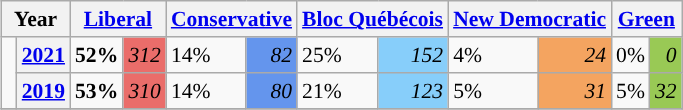<table class="wikitable" style="float:right; width:400; font-size:90%; margin-left:1em;">
<tr>
<th colspan="2" scope="col">Year</th>
<th colspan="2" scope="col"><a href='#'>Liberal</a></th>
<th colspan="2" scope="col"><a href='#'>Conservative</a></th>
<th colspan="2" scope="col"><a href='#'>Bloc Québécois</a></th>
<th colspan="2" scope="col"><a href='#'>New Democratic</a></th>
<th colspan="2" scope="col"><a href='#'>Green</a></th>
</tr>
<tr>
<td rowspan="2" style="width: 0.25em; background-color: "></td>
<th><a href='#'>2021</a></th>
<td><strong>52%</strong></td>
<td style="text-align:right; background:#EA6D6A;"><em>312</em></td>
<td>14%</td>
<td style="text-align:right; background:#6495ED;"><em>82</em></td>
<td>25%</td>
<td style="text-align:right; background:#87CEFA;"><em>152</em></td>
<td>4%</td>
<td style="text-align:right; background:#F4A460;"><em>24</em></td>
<td>0%</td>
<td style="text-align:right; background:#99C955;"><em>0</em></td>
</tr>
<tr>
<th><a href='#'>2019</a></th>
<td><strong>53%</strong></td>
<td style="text-align:right; background:#EA6D6A;"><em>310</em></td>
<td>14%</td>
<td style="text-align:right; background:#6495ED;"><em>80</em></td>
<td>21%</td>
<td style="text-align:right; background:#87CEFA;"><em>123</em></td>
<td>5%</td>
<td style="text-align:right; background:#F4A460;"><em>31</em></td>
<td>5%</td>
<td style="text-align:right; background:#99C955;"><em>32</em></td>
</tr>
<tr>
</tr>
</table>
